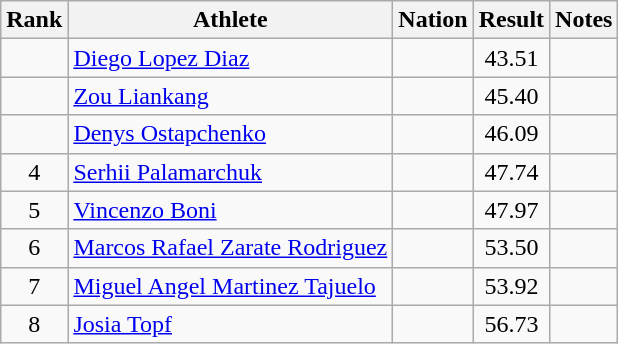<table class="wikitable sortable" style="text-align:center">
<tr>
<th>Rank</th>
<th>Athlete</th>
<th>Nation</th>
<th>Result</th>
<th>Notes</th>
</tr>
<tr>
<td></td>
<td align=left><a href='#'>Diego Lopez Diaz</a></td>
<td align=left></td>
<td>43.51</td>
<td></td>
</tr>
<tr>
<td></td>
<td align=left><a href='#'>Zou Liankang</a></td>
<td align=left></td>
<td>45.40</td>
<td></td>
</tr>
<tr>
<td></td>
<td align=left><a href='#'>Denys Ostapchenko</a></td>
<td align=left></td>
<td>46.09</td>
<td></td>
</tr>
<tr>
<td>4</td>
<td align=left><a href='#'>Serhii Palamarchuk</a></td>
<td align=left></td>
<td>47.74</td>
<td></td>
</tr>
<tr>
<td>5</td>
<td align=left><a href='#'>Vincenzo Boni</a></td>
<td align=left></td>
<td>47.97</td>
<td></td>
</tr>
<tr>
<td>6</td>
<td align=left><a href='#'>Marcos Rafael Zarate Rodriguez</a></td>
<td align=left></td>
<td>53.50</td>
<td></td>
</tr>
<tr>
<td>7</td>
<td align=left><a href='#'>Miguel Angel Martinez Tajuelo</a></td>
<td align=left></td>
<td>53.92</td>
<td></td>
</tr>
<tr>
<td>8</td>
<td align=left><a href='#'>Josia Topf</a></td>
<td align=left></td>
<td>56.73</td>
<td></td>
</tr>
</table>
